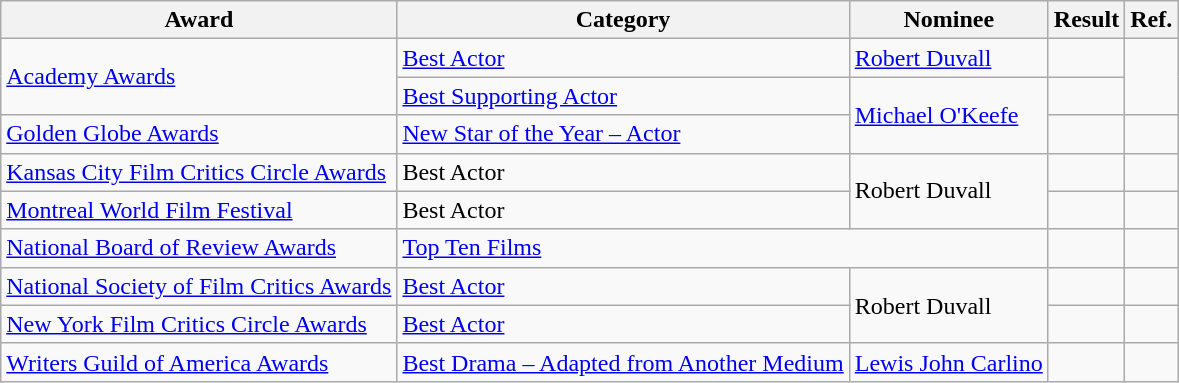<table class="wikitable plainrowheaders">
<tr>
<th>Award</th>
<th>Category</th>
<th>Nominee</th>
<th>Result</th>
<th>Ref.</th>
</tr>
<tr>
<td rowspan="2"><a href='#'>Academy Awards</a></td>
<td><a href='#'>Best Actor</a></td>
<td><a href='#'>Robert Duvall</a></td>
<td></td>
<td align="center" rowspan="2"></td>
</tr>
<tr>
<td><a href='#'>Best Supporting Actor</a></td>
<td rowspan="2"><a href='#'>Michael O'Keefe</a></td>
<td></td>
</tr>
<tr>
<td><a href='#'>Golden Globe Awards</a></td>
<td><a href='#'>New Star of the Year – Actor</a></td>
<td></td>
<td align="center"></td>
</tr>
<tr>
<td><a href='#'>Kansas City Film Critics Circle Awards</a></td>
<td>Best Actor</td>
<td rowspan="2">Robert Duvall</td>
<td></td>
<td align="center"></td>
</tr>
<tr>
<td><a href='#'>Montreal World Film Festival</a></td>
<td>Best Actor</td>
<td></td>
<td align="center"></td>
</tr>
<tr>
<td><a href='#'>National Board of Review Awards</a></td>
<td colspan="2"><a href='#'>Top Ten Films</a></td>
<td></td>
<td align="center"></td>
</tr>
<tr>
<td><a href='#'>National Society of Film Critics Awards</a></td>
<td><a href='#'>Best Actor</a></td>
<td rowspan="2">Robert Duvall</td>
<td></td>
<td align="center"></td>
</tr>
<tr>
<td><a href='#'>New York Film Critics Circle Awards</a></td>
<td><a href='#'>Best Actor</a></td>
<td></td>
<td align="center"></td>
</tr>
<tr>
<td><a href='#'>Writers Guild of America Awards</a></td>
<td><a href='#'>Best Drama – Adapted from Another Medium</a></td>
<td><a href='#'>Lewis John Carlino</a></td>
<td></td>
<td align="center"></td>
</tr>
</table>
